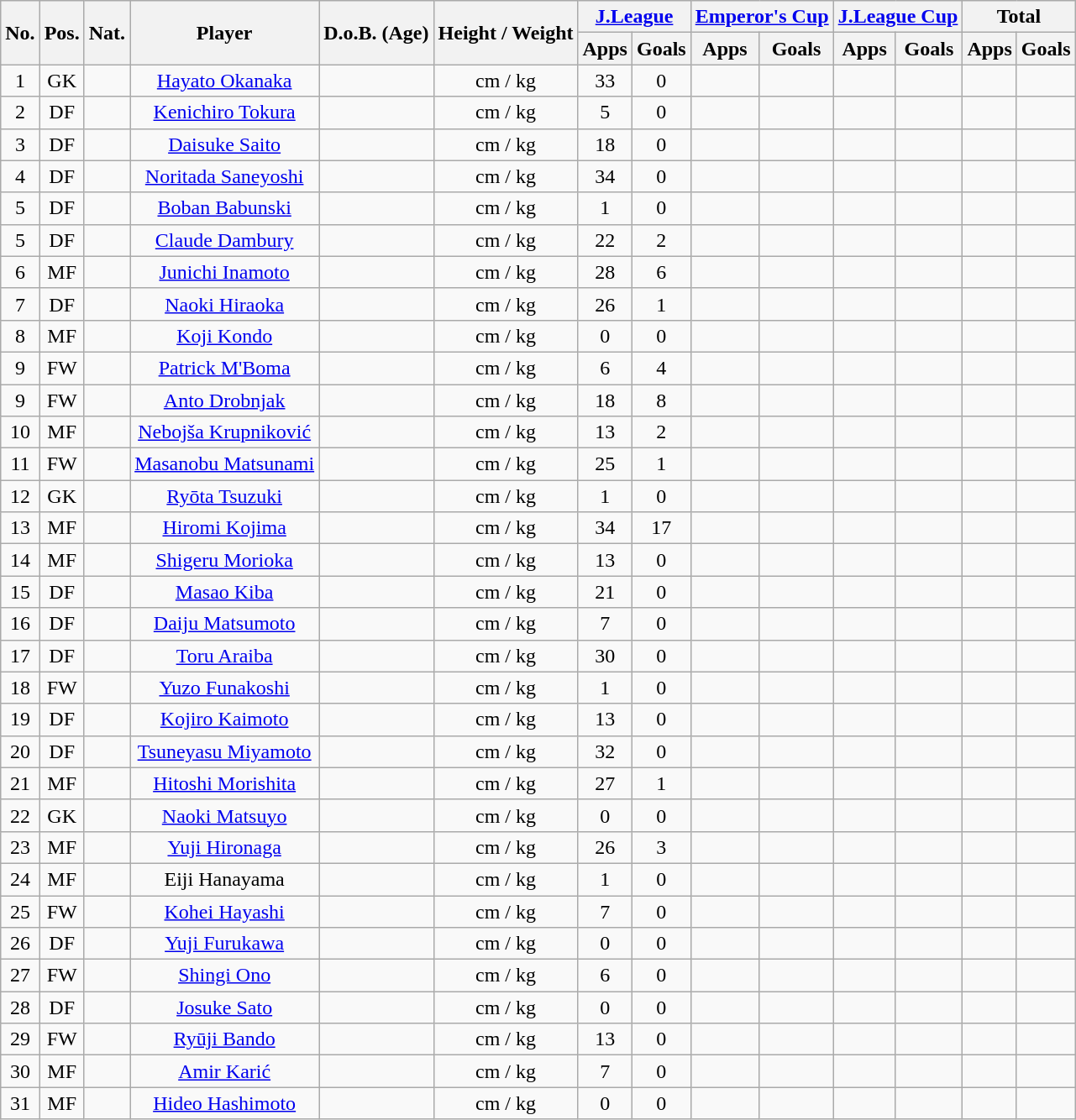<table class="wikitable" style="text-align:center;">
<tr>
<th rowspan="2">No.</th>
<th rowspan="2">Pos.</th>
<th rowspan="2">Nat.</th>
<th rowspan="2">Player</th>
<th rowspan="2">D.o.B. (Age)</th>
<th rowspan="2">Height / Weight</th>
<th colspan="2"><a href='#'>J.League</a></th>
<th colspan="2"><a href='#'>Emperor's Cup</a></th>
<th colspan="2"><a href='#'>J.League Cup</a></th>
<th colspan="2">Total</th>
</tr>
<tr>
<th>Apps</th>
<th>Goals</th>
<th>Apps</th>
<th>Goals</th>
<th>Apps</th>
<th>Goals</th>
<th>Apps</th>
<th>Goals</th>
</tr>
<tr>
<td>1</td>
<td>GK</td>
<td></td>
<td><a href='#'>Hayato Okanaka</a></td>
<td></td>
<td>cm / kg</td>
<td>33</td>
<td>0</td>
<td></td>
<td></td>
<td></td>
<td></td>
<td></td>
<td></td>
</tr>
<tr>
<td>2</td>
<td>DF</td>
<td></td>
<td><a href='#'>Kenichiro Tokura</a></td>
<td></td>
<td>cm / kg</td>
<td>5</td>
<td>0</td>
<td></td>
<td></td>
<td></td>
<td></td>
<td></td>
<td></td>
</tr>
<tr>
<td>3</td>
<td>DF</td>
<td></td>
<td><a href='#'>Daisuke Saito</a></td>
<td></td>
<td>cm / kg</td>
<td>18</td>
<td>0</td>
<td></td>
<td></td>
<td></td>
<td></td>
<td></td>
<td></td>
</tr>
<tr>
<td>4</td>
<td>DF</td>
<td></td>
<td><a href='#'>Noritada Saneyoshi</a></td>
<td></td>
<td>cm / kg</td>
<td>34</td>
<td>0</td>
<td></td>
<td></td>
<td></td>
<td></td>
<td></td>
<td></td>
</tr>
<tr>
<td>5</td>
<td>DF</td>
<td></td>
<td><a href='#'>Boban Babunski</a></td>
<td></td>
<td>cm / kg</td>
<td>1</td>
<td>0</td>
<td></td>
<td></td>
<td></td>
<td></td>
<td></td>
<td></td>
</tr>
<tr>
<td>5</td>
<td>DF</td>
<td></td>
<td><a href='#'>Claude Dambury</a></td>
<td></td>
<td>cm / kg</td>
<td>22</td>
<td>2</td>
<td></td>
<td></td>
<td></td>
<td></td>
<td></td>
<td></td>
</tr>
<tr>
<td>6</td>
<td>MF</td>
<td></td>
<td><a href='#'>Junichi Inamoto</a></td>
<td></td>
<td>cm / kg</td>
<td>28</td>
<td>6</td>
<td></td>
<td></td>
<td></td>
<td></td>
<td></td>
<td></td>
</tr>
<tr>
<td>7</td>
<td>DF</td>
<td></td>
<td><a href='#'>Naoki Hiraoka</a></td>
<td></td>
<td>cm / kg</td>
<td>26</td>
<td>1</td>
<td></td>
<td></td>
<td></td>
<td></td>
<td></td>
<td></td>
</tr>
<tr>
<td>8</td>
<td>MF</td>
<td></td>
<td><a href='#'>Koji Kondo</a></td>
<td></td>
<td>cm / kg</td>
<td>0</td>
<td>0</td>
<td></td>
<td></td>
<td></td>
<td></td>
<td></td>
<td></td>
</tr>
<tr>
<td>9</td>
<td>FW</td>
<td></td>
<td><a href='#'>Patrick M'Boma</a></td>
<td></td>
<td>cm / kg</td>
<td>6</td>
<td>4</td>
<td></td>
<td></td>
<td></td>
<td></td>
<td></td>
<td></td>
</tr>
<tr>
<td>9</td>
<td>FW</td>
<td></td>
<td><a href='#'>Anto Drobnjak</a></td>
<td></td>
<td>cm / kg</td>
<td>18</td>
<td>8</td>
<td></td>
<td></td>
<td></td>
<td></td>
<td></td>
<td></td>
</tr>
<tr>
<td>10</td>
<td>MF</td>
<td></td>
<td><a href='#'>Nebojša Krupniković</a></td>
<td></td>
<td>cm / kg</td>
<td>13</td>
<td>2</td>
<td></td>
<td></td>
<td></td>
<td></td>
<td></td>
<td></td>
</tr>
<tr>
<td>11</td>
<td>FW</td>
<td></td>
<td><a href='#'>Masanobu Matsunami</a></td>
<td></td>
<td>cm / kg</td>
<td>25</td>
<td>1</td>
<td></td>
<td></td>
<td></td>
<td></td>
<td></td>
<td></td>
</tr>
<tr>
<td>12</td>
<td>GK</td>
<td></td>
<td><a href='#'>Ryōta Tsuzuki</a></td>
<td></td>
<td>cm / kg</td>
<td>1</td>
<td>0</td>
<td></td>
<td></td>
<td></td>
<td></td>
<td></td>
<td></td>
</tr>
<tr>
<td>13</td>
<td>MF</td>
<td></td>
<td><a href='#'>Hiromi Kojima</a></td>
<td></td>
<td>cm / kg</td>
<td>34</td>
<td>17</td>
<td></td>
<td></td>
<td></td>
<td></td>
<td></td>
<td></td>
</tr>
<tr>
<td>14</td>
<td>MF</td>
<td></td>
<td><a href='#'>Shigeru Morioka</a></td>
<td></td>
<td>cm / kg</td>
<td>13</td>
<td>0</td>
<td></td>
<td></td>
<td></td>
<td></td>
<td></td>
<td></td>
</tr>
<tr>
<td>15</td>
<td>DF</td>
<td></td>
<td><a href='#'>Masao Kiba</a></td>
<td></td>
<td>cm / kg</td>
<td>21</td>
<td>0</td>
<td></td>
<td></td>
<td></td>
<td></td>
<td></td>
<td></td>
</tr>
<tr>
<td>16</td>
<td>DF</td>
<td></td>
<td><a href='#'>Daiju Matsumoto</a></td>
<td></td>
<td>cm / kg</td>
<td>7</td>
<td>0</td>
<td></td>
<td></td>
<td></td>
<td></td>
<td></td>
<td></td>
</tr>
<tr>
<td>17</td>
<td>DF</td>
<td></td>
<td><a href='#'>Toru Araiba</a></td>
<td></td>
<td>cm / kg</td>
<td>30</td>
<td>0</td>
<td></td>
<td></td>
<td></td>
<td></td>
<td></td>
<td></td>
</tr>
<tr>
<td>18</td>
<td>FW</td>
<td></td>
<td><a href='#'>Yuzo Funakoshi</a></td>
<td></td>
<td>cm / kg</td>
<td>1</td>
<td>0</td>
<td></td>
<td></td>
<td></td>
<td></td>
<td></td>
<td></td>
</tr>
<tr>
<td>19</td>
<td>DF</td>
<td></td>
<td><a href='#'>Kojiro Kaimoto</a></td>
<td></td>
<td>cm / kg</td>
<td>13</td>
<td>0</td>
<td></td>
<td></td>
<td></td>
<td></td>
<td></td>
<td></td>
</tr>
<tr>
<td>20</td>
<td>DF</td>
<td></td>
<td><a href='#'>Tsuneyasu Miyamoto</a></td>
<td></td>
<td>cm / kg</td>
<td>32</td>
<td>0</td>
<td></td>
<td></td>
<td></td>
<td></td>
<td></td>
<td></td>
</tr>
<tr>
<td>21</td>
<td>MF</td>
<td></td>
<td><a href='#'>Hitoshi Morishita</a></td>
<td></td>
<td>cm / kg</td>
<td>27</td>
<td>1</td>
<td></td>
<td></td>
<td></td>
<td></td>
<td></td>
<td></td>
</tr>
<tr>
<td>22</td>
<td>GK</td>
<td></td>
<td><a href='#'>Naoki Matsuyo</a></td>
<td></td>
<td>cm / kg</td>
<td>0</td>
<td>0</td>
<td></td>
<td></td>
<td></td>
<td></td>
<td></td>
<td></td>
</tr>
<tr>
<td>23</td>
<td>MF</td>
<td></td>
<td><a href='#'>Yuji Hironaga</a></td>
<td></td>
<td>cm / kg</td>
<td>26</td>
<td>3</td>
<td></td>
<td></td>
<td></td>
<td></td>
<td></td>
<td></td>
</tr>
<tr>
<td>24</td>
<td>MF</td>
<td></td>
<td>Eiji Hanayama</td>
<td></td>
<td>cm / kg</td>
<td>1</td>
<td>0</td>
<td></td>
<td></td>
<td></td>
<td></td>
<td></td>
<td></td>
</tr>
<tr>
<td>25</td>
<td>FW</td>
<td></td>
<td><a href='#'>Kohei Hayashi</a></td>
<td></td>
<td>cm / kg</td>
<td>7</td>
<td>0</td>
<td></td>
<td></td>
<td></td>
<td></td>
<td></td>
<td></td>
</tr>
<tr>
<td>26</td>
<td>DF</td>
<td></td>
<td><a href='#'>Yuji Furukawa</a></td>
<td></td>
<td>cm / kg</td>
<td>0</td>
<td>0</td>
<td></td>
<td></td>
<td></td>
<td></td>
<td></td>
<td></td>
</tr>
<tr>
<td>27</td>
<td>FW</td>
<td></td>
<td><a href='#'>Shingi Ono</a></td>
<td></td>
<td>cm / kg</td>
<td>6</td>
<td>0</td>
<td></td>
<td></td>
<td></td>
<td></td>
<td></td>
<td></td>
</tr>
<tr>
<td>28</td>
<td>DF</td>
<td></td>
<td><a href='#'>Josuke Sato</a></td>
<td></td>
<td>cm / kg</td>
<td>0</td>
<td>0</td>
<td></td>
<td></td>
<td></td>
<td></td>
<td></td>
<td></td>
</tr>
<tr>
<td>29</td>
<td>FW</td>
<td></td>
<td><a href='#'>Ryūji Bando</a></td>
<td></td>
<td>cm / kg</td>
<td>13</td>
<td>0</td>
<td></td>
<td></td>
<td></td>
<td></td>
<td></td>
<td></td>
</tr>
<tr>
<td>30</td>
<td>MF</td>
<td></td>
<td><a href='#'>Amir Karić</a></td>
<td></td>
<td>cm / kg</td>
<td>7</td>
<td>0</td>
<td></td>
<td></td>
<td></td>
<td></td>
<td></td>
<td></td>
</tr>
<tr>
<td>31</td>
<td>MF</td>
<td></td>
<td><a href='#'>Hideo Hashimoto</a></td>
<td></td>
<td>cm / kg</td>
<td>0</td>
<td>0</td>
<td></td>
<td></td>
<td></td>
<td></td>
<td></td>
<td></td>
</tr>
</table>
